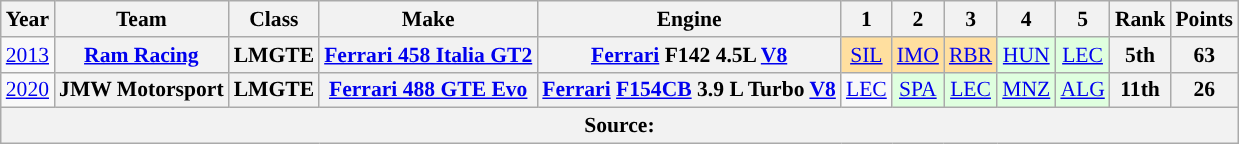<table class="wikitable" style="text-align:center; font-size:90%">
<tr>
<th>Year</th>
<th>Team</th>
<th>Class</th>
<th>Make</th>
<th>Engine</th>
<th>1</th>
<th>2</th>
<th>3</th>
<th>4</th>
<th>5</th>
<th>Rank</th>
<th>Points</th>
</tr>
<tr>
<td><a href='#'>2013</a></td>
<th><a href='#'>Ram Racing</a></th>
<th>LMGTE</th>
<th><a href='#'>Ferrari 458 Italia GT2</a></th>
<th><a href='#'>Ferrari</a> F142 4.5L <a href='#'>V8</a></th>
<td style="background:#FFDF9F;”"><a href='#'>SIL</a><br></td>
<td style="background:#FFDF9F;”"><a href='#'>IMO</a><br></td>
<td style="background:#FFDF9F;”"><a href='#'>RBR</a><br></td>
<td style="background:#DFFFDF;"><a href='#'>HUN</a><br></td>
<td style="background:#DFFFDF;"><a href='#'>LEC</a><br></td>
<th>5th</th>
<th>63</th>
</tr>
<tr>
<td><a href='#'>2020</a></td>
<th>JMW Motorsport</th>
<th>LMGTE</th>
<th><a href='#'>Ferrari 488 GTE Evo</a></th>
<th><a href='#'>Ferrari</a> <a href='#'>F154CB</a> 3.9 L Turbo <a href='#'>V8</a></th>
<td><a href='#'>LEC</a><br></td>
<td style="background:#DFFFDF;"><a href='#'>SPA</a><br></td>
<td style="background:#DFFFDF;"><a href='#'>LEC</a><br></td>
<td style="background:#DFFFDF;"><a href='#'>MNZ</a><br></td>
<td style="background:#DFFFDF;"><a href='#'>ALG</a><br></td>
<th>11th</th>
<th>26</th>
</tr>
<tr>
<th colspan="12">Source:</th>
</tr>
</table>
